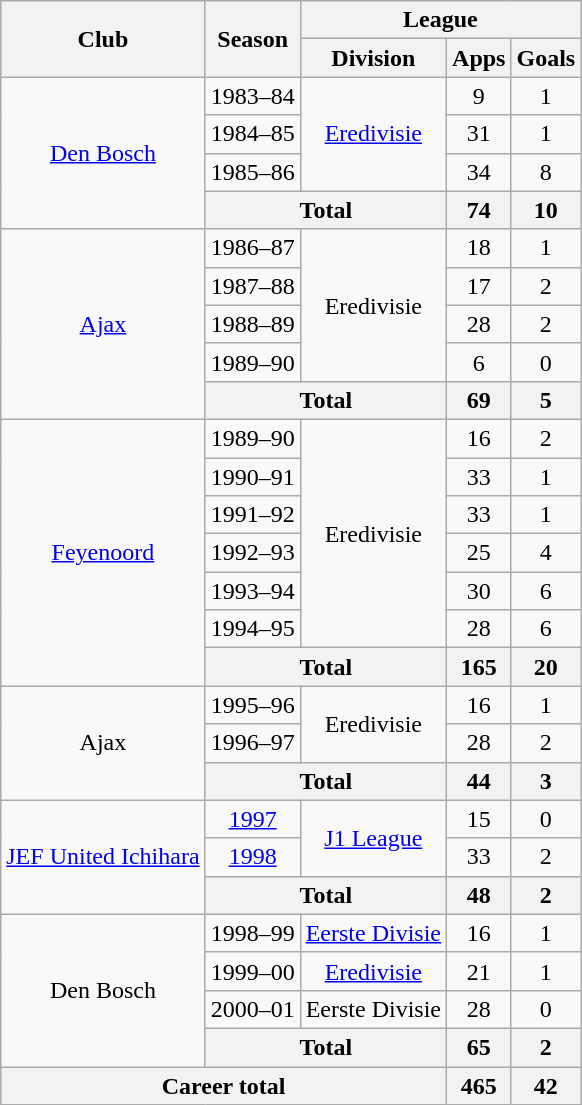<table class="wikitable" style="text-align:center">
<tr>
<th rowspan="2">Club</th>
<th rowspan="2">Season</th>
<th colspan="3">League</th>
</tr>
<tr>
<th>Division</th>
<th>Apps</th>
<th>Goals</th>
</tr>
<tr>
<td rowspan="4"><a href='#'>Den Bosch</a></td>
<td>1983–84</td>
<td rowspan="3"><a href='#'>Eredivisie</a></td>
<td>9</td>
<td>1</td>
</tr>
<tr>
<td>1984–85</td>
<td>31</td>
<td>1</td>
</tr>
<tr>
<td>1985–86</td>
<td>34</td>
<td>8</td>
</tr>
<tr>
<th colspan="2">Total</th>
<th>74</th>
<th>10</th>
</tr>
<tr>
<td rowspan="5"><a href='#'>Ajax</a></td>
<td>1986–87</td>
<td rowspan="4">Eredivisie</td>
<td>18</td>
<td>1</td>
</tr>
<tr>
<td>1987–88</td>
<td>17</td>
<td>2</td>
</tr>
<tr>
<td>1988–89</td>
<td>28</td>
<td>2</td>
</tr>
<tr>
<td>1989–90</td>
<td>6</td>
<td>0</td>
</tr>
<tr>
<th colspan="2">Total</th>
<th>69</th>
<th>5</th>
</tr>
<tr>
<td rowspan="7"><a href='#'>Feyenoord</a></td>
<td>1989–90</td>
<td rowspan="6">Eredivisie</td>
<td>16</td>
<td>2</td>
</tr>
<tr>
<td>1990–91</td>
<td>33</td>
<td>1</td>
</tr>
<tr>
<td>1991–92</td>
<td>33</td>
<td>1</td>
</tr>
<tr>
<td>1992–93</td>
<td>25</td>
<td>4</td>
</tr>
<tr>
<td>1993–94</td>
<td>30</td>
<td>6</td>
</tr>
<tr>
<td>1994–95</td>
<td>28</td>
<td>6</td>
</tr>
<tr>
<th colspan="2">Total</th>
<th>165</th>
<th>20</th>
</tr>
<tr>
<td rowspan="3">Ajax</td>
<td>1995–96</td>
<td rowspan="2">Eredivisie</td>
<td>16</td>
<td>1</td>
</tr>
<tr>
<td>1996–97</td>
<td>28</td>
<td>2</td>
</tr>
<tr>
<th colspan="2">Total</th>
<th>44</th>
<th>3</th>
</tr>
<tr>
<td rowspan="3"><a href='#'>JEF United Ichihara</a></td>
<td><a href='#'>1997</a></td>
<td rowspan="2"><a href='#'>J1 League</a></td>
<td>15</td>
<td>0</td>
</tr>
<tr>
<td><a href='#'>1998</a></td>
<td>33</td>
<td>2</td>
</tr>
<tr>
<th colspan="2">Total</th>
<th>48</th>
<th>2</th>
</tr>
<tr>
<td rowspan="4">Den Bosch</td>
<td>1998–99</td>
<td><a href='#'>Eerste Divisie</a></td>
<td>16</td>
<td>1</td>
</tr>
<tr>
<td>1999–00</td>
<td><a href='#'>Eredivisie</a></td>
<td>21</td>
<td>1</td>
</tr>
<tr>
<td>2000–01</td>
<td>Eerste Divisie</td>
<td>28</td>
<td>0</td>
</tr>
<tr>
<th colspan="2">Total</th>
<th>65</th>
<th>2</th>
</tr>
<tr>
<th colspan="3">Career total</th>
<th>465</th>
<th>42</th>
</tr>
</table>
